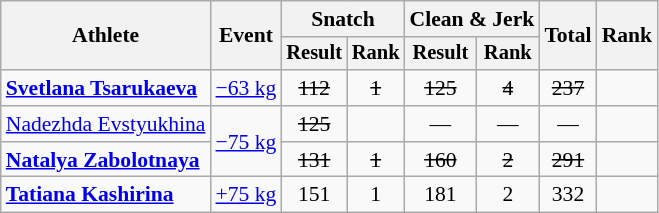<table class="wikitable" style="font-size:90%">
<tr>
<th rowspan="2">Athlete</th>
<th rowspan="2">Event</th>
<th colspan="2">Snatch</th>
<th colspan="2">Clean & Jerk</th>
<th rowspan="2">Total</th>
<th rowspan="2">Rank</th>
</tr>
<tr style="font-size:95%">
<th>Result</th>
<th>Rank</th>
<th>Result</th>
<th>Rank</th>
</tr>
<tr align=center>
<td align=left><strong><a href='#'>Svetlana Tsarukaeva</a></strong></td>
<td align=left><a href='#'>−63 kg</a></td>
<td><s>112</s></td>
<td><s>1</s></td>
<td><s>125</s></td>
<td><s>4</s></td>
<td><s>237</s></td>
<td></td>
</tr>
<tr align=center>
<td align=left><a href='#'>Nadezhda Evstyukhina</a></td>
<td align=left rowspan=2><a href='#'>−75 kg</a></td>
<td><s>125</s></td>
<td></td>
<td>—</td>
<td>—</td>
<td>—</td>
<td></td>
</tr>
<tr align=center>
<td align=left><strong><a href='#'>Natalya Zabolotnaya</a></strong></td>
<td><s>131 </s></td>
<td><s>1</s></td>
<td><s>160</s></td>
<td><s>2</s></td>
<td><s>291 </s></td>
<td></td>
</tr>
<tr align=center>
<td align=left><strong><a href='#'>Tatiana Kashirina</a></strong></td>
<td align=left><a href='#'>+75 kg</a></td>
<td>151 </td>
<td>1</td>
<td>181</td>
<td>2</td>
<td>332</td>
<td></td>
</tr>
</table>
